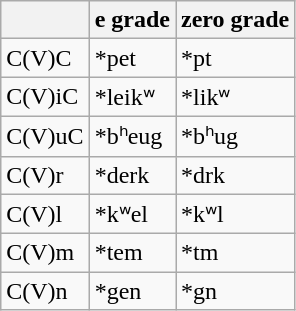<table class="wikitable">
<tr>
<th></th>
<th>e grade</th>
<th>zero grade</th>
</tr>
<tr>
<td>C(V)C</td>
<td>*pet</td>
<td>*pt</td>
</tr>
<tr>
<td>C(V)iC</td>
<td>*leikʷ</td>
<td>*likʷ</td>
</tr>
<tr>
<td>C(V)uC</td>
<td>*bʰeug</td>
<td>*bʰug</td>
</tr>
<tr>
<td>C(V)r</td>
<td>*derk</td>
<td>*drk</td>
</tr>
<tr>
<td>C(V)l</td>
<td>*kʷel</td>
<td>*kʷl</td>
</tr>
<tr>
<td>C(V)m</td>
<td>*tem</td>
<td>*tm</td>
</tr>
<tr>
<td>C(V)n</td>
<td>*gen</td>
<td>*gn</td>
</tr>
</table>
